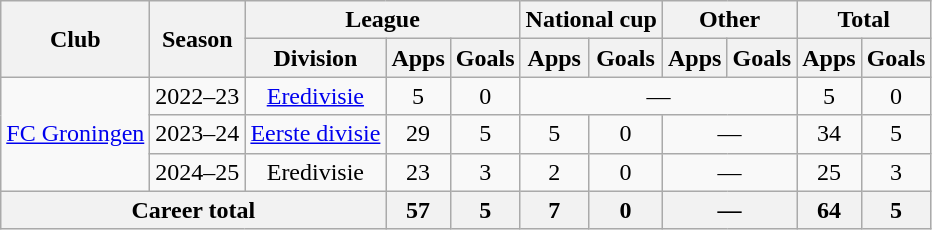<table class="wikitable" style="text-align:center">
<tr>
<th rowspan="2">Club</th>
<th rowspan="2">Season</th>
<th colspan="3">League</th>
<th colspan="2">National cup</th>
<th colspan="2">Other</th>
<th colspan="2">Total</th>
</tr>
<tr>
<th>Division</th>
<th>Apps</th>
<th>Goals</th>
<th>Apps</th>
<th>Goals</th>
<th>Apps</th>
<th>Goals</th>
<th>Apps</th>
<th>Goals</th>
</tr>
<tr>
<td rowspan="3"><a href='#'>FC Groningen</a></td>
<td>2022–23</td>
<td><a href='#'>Eredivisie</a></td>
<td>5</td>
<td>0</td>
<td colspan="4">—</td>
<td>5</td>
<td>0</td>
</tr>
<tr>
<td>2023–24</td>
<td><a href='#'>Eerste divisie</a></td>
<td>29</td>
<td>5</td>
<td>5</td>
<td>0</td>
<td colspan="2">—</td>
<td>34</td>
<td>5</td>
</tr>
<tr>
<td>2024–25</td>
<td>Eredivisie</td>
<td>23</td>
<td>3</td>
<td>2</td>
<td>0</td>
<td colspan="2">—</td>
<td>25</td>
<td>3</td>
</tr>
<tr>
<th colspan="3">Career total</th>
<th>57</th>
<th>5</th>
<th>7</th>
<th>0</th>
<th colspan="2">—</th>
<th>64</th>
<th>5</th>
</tr>
</table>
